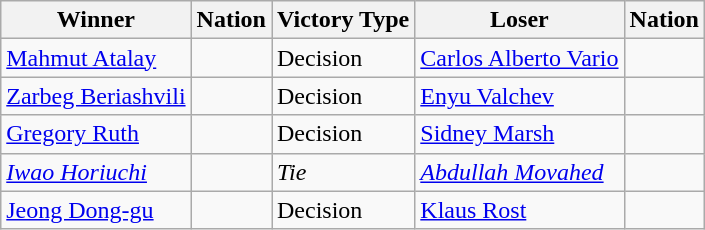<table class="wikitable sortable" style="text-align:left;">
<tr>
<th>Winner</th>
<th>Nation</th>
<th>Victory Type</th>
<th>Loser</th>
<th>Nation</th>
</tr>
<tr>
<td><a href='#'>Mahmut Atalay</a></td>
<td></td>
<td>Decision</td>
<td><a href='#'>Carlos Alberto Vario</a></td>
<td></td>
</tr>
<tr>
<td><a href='#'>Zarbeg Beriashvili</a></td>
<td></td>
<td>Decision</td>
<td><a href='#'>Enyu Valchev</a></td>
<td></td>
</tr>
<tr>
<td><a href='#'>Gregory Ruth</a></td>
<td></td>
<td>Decision</td>
<td><a href='#'>Sidney Marsh</a></td>
<td></td>
</tr>
<tr style="font-style: italic">
<td><a href='#'>Iwao Horiuchi</a></td>
<td></td>
<td>Tie</td>
<td><a href='#'>Abdullah Movahed</a></td>
<td></td>
</tr>
<tr>
<td><a href='#'>Jeong Dong-gu</a></td>
<td></td>
<td>Decision</td>
<td><a href='#'>Klaus Rost</a></td>
<td></td>
</tr>
</table>
